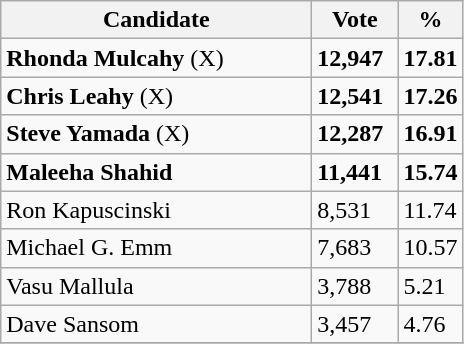<table class="wikitable">
<tr>
<th bgcolor="#DDDDFF" width="200px">Candidate</th>
<th bgcolor="#DDDDFF" width="50px">Vote</th>
<th bgcolor="#DDDDFF" width="30px">%</th>
</tr>
<tr>
<td><strong>Rhonda Mulcahy</strong> (X)</td>
<td><strong>12,947</strong></td>
<td><strong>17.81</strong></td>
</tr>
<tr>
<td><strong>Chris Leahy</strong> (X)</td>
<td><strong>12,541</strong></td>
<td><strong>17.26</strong></td>
</tr>
<tr>
<td><strong>Steve Yamada</strong>  (X)</td>
<td><strong>12,287</strong></td>
<td><strong>16.91</strong></td>
</tr>
<tr>
<td><strong>Maleeha Shahid</strong></td>
<td><strong>11,441</strong></td>
<td><strong>15.74</strong></td>
</tr>
<tr>
<td>Ron Kapuscinski</td>
<td>8,531</td>
<td>11.74</td>
</tr>
<tr>
<td>Michael G. Emm</td>
<td>7,683</td>
<td>10.57</td>
</tr>
<tr>
<td>Vasu Mallula</td>
<td>3,788</td>
<td>5.21</td>
</tr>
<tr>
<td>Dave Sansom</td>
<td>3,457</td>
<td>4.76</td>
</tr>
<tr>
</tr>
</table>
